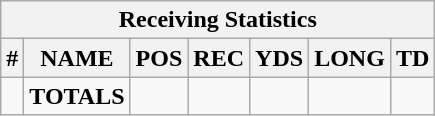<table class="wikitable sortable collapsible collapsed">
<tr>
<th colspan="7">Receiving Statistics</th>
</tr>
<tr>
<th>#</th>
<th>NAME</th>
<th>POS</th>
<th>REC</th>
<th>YDS</th>
<th>LONG</th>
<th>TD</th>
</tr>
<tr>
<td></td>
<td><strong>TOTALS</strong></td>
<td></td>
<td></td>
<td></td>
<td></td>
<td></td>
</tr>
</table>
